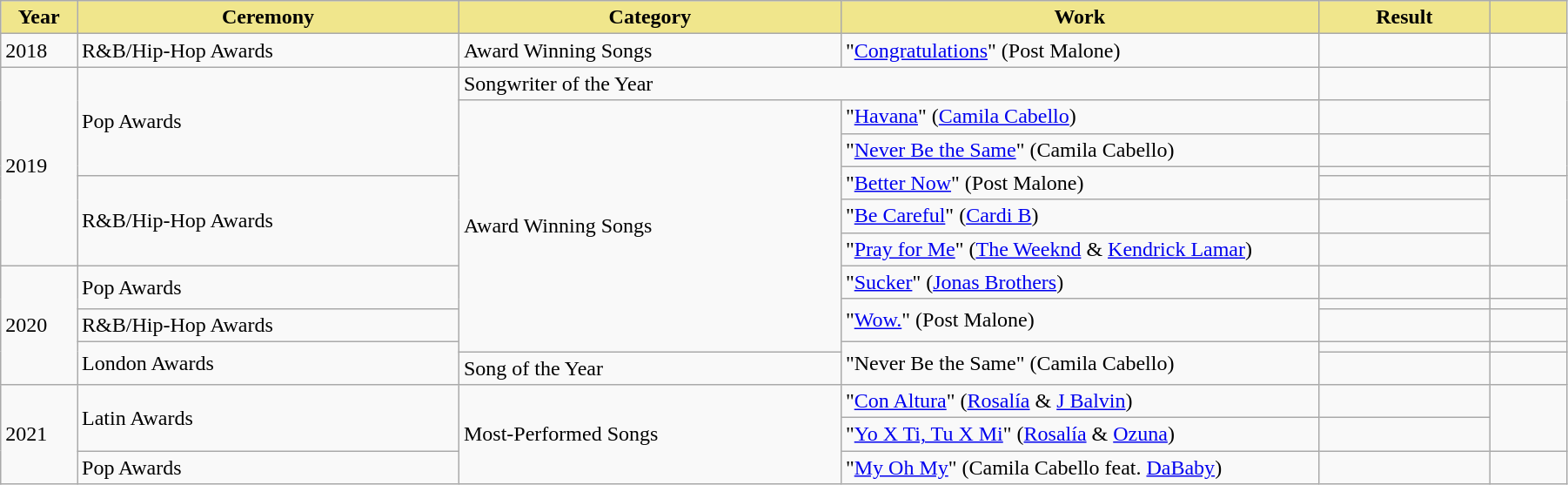<table class="wikitable" width="95%">
<tr>
<th style="background:#F0E68C" width="4%">Year</th>
<th style="background:#F0E68C" width="20%">Ceremony</th>
<th style="background:#F0E68C" width="20%">Category</th>
<th style="background:#F0E68C" width="25%">Work</th>
<th style="background:#F0E68C" width="9%">Result</th>
<th style="background:#F0E68C" width="4%"></th>
</tr>
<tr>
<td>2018</td>
<td>R&B/Hip-Hop Awards</td>
<td>Award Winning Songs</td>
<td>"<a href='#'>Congratulations</a>" (Post Malone)</td>
<td></td>
<td style="text-align:center;"></td>
</tr>
<tr>
<td rowspan="7">2019</td>
<td rowspan="4">Pop Awards</td>
<td colspan="2">Songwriter of the Year</td>
<td></td>
<td rowspan="4" style="text-align:center;"></td>
</tr>
<tr>
<td rowspan="10">Award Winning Songs</td>
<td>"<a href='#'>Havana</a>" (<a href='#'>Camila Cabello</a>)</td>
<td></td>
</tr>
<tr>
<td>"<a href='#'>Never Be the Same</a>" (Camila Cabello)</td>
<td></td>
</tr>
<tr>
<td rowspan="2">"<a href='#'>Better Now</a>" (Post Malone)</td>
<td></td>
</tr>
<tr>
<td rowspan="3">R&B/Hip-Hop Awards</td>
<td></td>
<td rowspan="3"></td>
</tr>
<tr>
<td>"<a href='#'>Be Careful</a>" (<a href='#'>Cardi B</a>)</td>
<td></td>
</tr>
<tr>
<td>"<a href='#'>Pray for Me</a>" (<a href='#'>The Weeknd</a> & <a href='#'>Kendrick Lamar</a>)</td>
<td></td>
</tr>
<tr>
<td rowspan="5">2020</td>
<td rowspan="2">Pop Awards</td>
<td>"<a href='#'>Sucker</a>" (<a href='#'>Jonas Brothers</a>)</td>
<td></td>
<td style="text-align:center;"></td>
</tr>
<tr>
<td rowspan="2">"<a href='#'>Wow.</a>" (Post Malone)</td>
<td></td>
<td></td>
</tr>
<tr>
<td>R&B/Hip-Hop Awards</td>
<td></td>
<td style="text-align:center;"></td>
</tr>
<tr>
<td rowspan="2">London Awards</td>
<td rowspan="2">"Never Be the Same" (Camila Cabello)</td>
<td></td>
<td style="text-align:center;"></td>
</tr>
<tr>
<td>Song of the Year</td>
<td></td>
<td></td>
</tr>
<tr>
<td rowspan="3">2021</td>
<td rowspan="2">Latin Awards</td>
<td rowspan="3">Most-Performed Songs</td>
<td>"<a href='#'>Con Altura</a>" (<a href='#'>Rosalía</a> & <a href='#'>J Balvin</a>)</td>
<td></td>
<td rowspan="2" style="text-align:center;"></td>
</tr>
<tr>
<td>"<a href='#'>Yo X Ti, Tu X Mi</a>" (<a href='#'>Rosalía</a> & <a href='#'>Ozuna</a>)</td>
<td></td>
</tr>
<tr>
<td>Pop Awards</td>
<td>"<a href='#'>My Oh My</a>" (Camila Cabello feat. <a href='#'>DaBaby</a>)</td>
<td></td>
<td style="text-align:center;"></td>
</tr>
</table>
